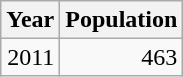<table class="wikitable" style="line-height:1.1em;">
<tr>
<th>Year</th>
<th>Population</th>
</tr>
<tr align="right">
<td>2011</td>
<td>463</td>
</tr>
</table>
